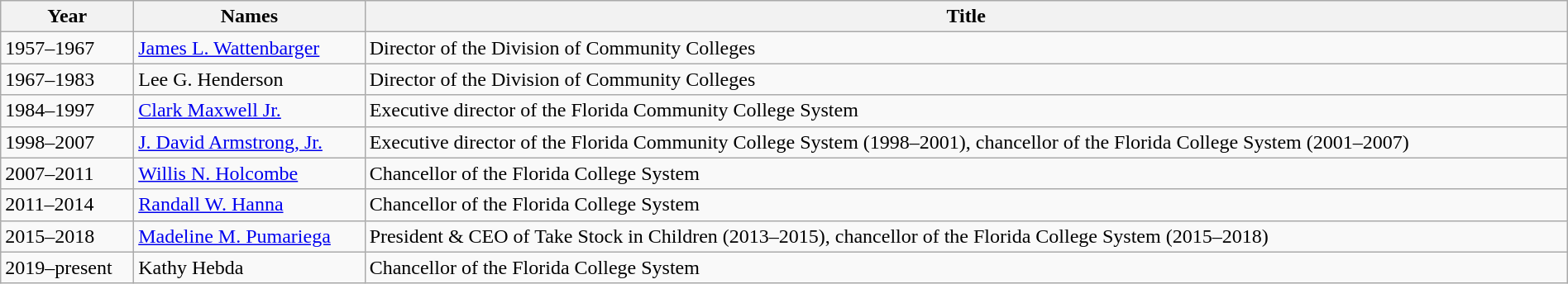<table class="wikitable" width="100%">
<tr>
<th>Year</th>
<th>Names</th>
<th>Title</th>
</tr>
<tr>
<td>1957–1967</td>
<td><a href='#'>James L. Wattenbarger</a></td>
<td>Director of the Division of Community Colleges</td>
</tr>
<tr>
<td>1967–1983</td>
<td>Lee G. Henderson</td>
<td>Director of the Division of Community Colleges</td>
</tr>
<tr>
<td>1984–1997</td>
<td><a href='#'>Clark Maxwell Jr.</a></td>
<td>Executive director of the Florida Community College System</td>
</tr>
<tr>
<td>1998–2007</td>
<td><a href='#'>J. David Armstrong, Jr.</a></td>
<td>Executive director of the Florida Community College System (1998–2001), chancellor of the Florida College System (2001–2007)</td>
</tr>
<tr>
<td>2007–2011</td>
<td><a href='#'>Willis N. Holcombe</a></td>
<td>Chancellor of the Florida College System</td>
</tr>
<tr>
<td>2011–2014</td>
<td><a href='#'>Randall W. Hanna</a></td>
<td>Chancellor of the Florida College System</td>
</tr>
<tr>
<td>2015–2018</td>
<td><a href='#'>Madeline M. Pumariega</a></td>
<td>President & CEO of Take Stock in Children (2013–2015), chancellor of the Florida College System (2015–2018)</td>
</tr>
<tr>
<td>2019–present</td>
<td>Kathy Hebda</td>
<td>Chancellor of the Florida College System</td>
</tr>
</table>
